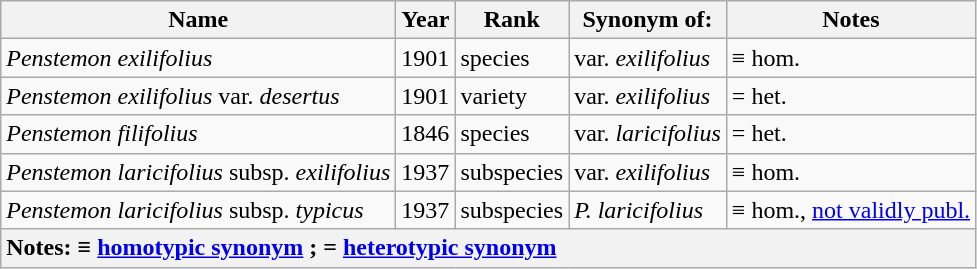<table class="wikitable sortable mw-collapsible" id="Synonyms">
<tr>
<th>Name</th>
<th>Year</th>
<th>Rank</th>
<th>Synonym of:</th>
<th>Notes</th>
</tr>
<tr>
<td><em>Penstemon exilifolius</em> </td>
<td>1901</td>
<td data-sort-value=A>species</td>
<td>var. <em>exilifolius</em></td>
<td data-sort-value=A>≡ hom.</td>
</tr>
<tr>
<td><em>Penstemon exilifolius</em> var. <em>desertus</em> </td>
<td>1901</td>
<td data-sort-value=D>variety</td>
<td>var. <em>exilifolius</em></td>
<td data-sort-value=B>= het.</td>
</tr>
<tr>
<td><em>Penstemon filifolius</em> </td>
<td>1846</td>
<td data-sort-value=A>species</td>
<td>var. <em>laricifolius</em></td>
<td data-sort-value=B>= het.</td>
</tr>
<tr>
<td><em>Penstemon laricifolius</em> subsp. <em>exilifolius</em> </td>
<td>1937</td>
<td data-sort-value=B>subspecies</td>
<td>var. <em>exilifolius</em></td>
<td data-sort-value=A>≡ hom.</td>
</tr>
<tr>
<td><em>Penstemon laricifolius</em> subsp. <em>typicus</em> </td>
<td>1937</td>
<td data-sort-value=B>subspecies</td>
<td><em>P. laricifolius</em></td>
<td data-sort-value=A>≡ hom., <a href='#'>not validly publ.</a></td>
</tr>
<tr>
<th colspan=5 style="text-align: left;">Notes: ≡ <a href='#'>homotypic synonym</a> ; = <a href='#'>heterotypic synonym</a></th>
</tr>
</table>
